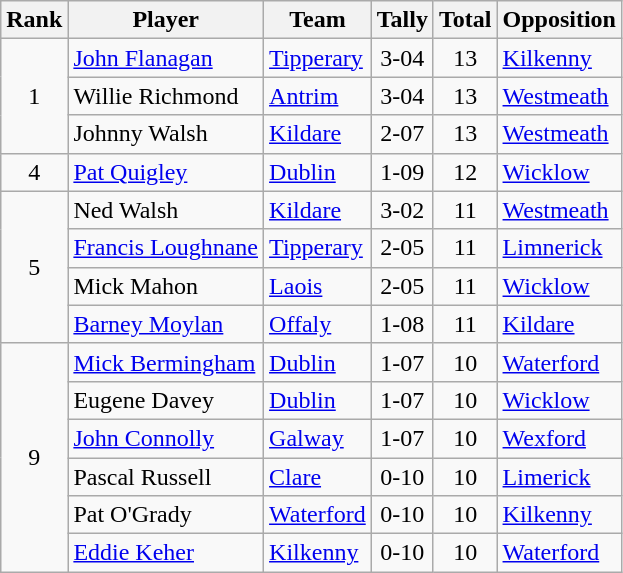<table class="wikitable">
<tr>
<th>Rank</th>
<th>Player</th>
<th>Team</th>
<th>Tally</th>
<th>Total</th>
<th>Opposition</th>
</tr>
<tr>
<td rowspan=3 align=center>1</td>
<td><a href='#'>John Flanagan</a></td>
<td><a href='#'>Tipperary</a></td>
<td align=center>3-04</td>
<td align=center>13</td>
<td><a href='#'>Kilkenny</a></td>
</tr>
<tr>
<td>Willie Richmond</td>
<td><a href='#'>Antrim</a></td>
<td align=center>3-04</td>
<td align=center>13</td>
<td><a href='#'>Westmeath</a></td>
</tr>
<tr>
<td>Johnny Walsh</td>
<td><a href='#'>Kildare</a></td>
<td align=center>2-07</td>
<td align=center>13</td>
<td><a href='#'>Westmeath</a></td>
</tr>
<tr>
<td rowspan=1 align=center>4</td>
<td><a href='#'>Pat Quigley</a></td>
<td><a href='#'>Dublin</a></td>
<td align=center>1-09</td>
<td align=center>12</td>
<td><a href='#'>Wicklow</a></td>
</tr>
<tr>
<td rowspan=4 align=center>5</td>
<td>Ned Walsh</td>
<td><a href='#'>Kildare</a></td>
<td align=center>3-02</td>
<td align=center>11</td>
<td><a href='#'>Westmeath</a></td>
</tr>
<tr>
<td><a href='#'>Francis Loughnane</a></td>
<td><a href='#'>Tipperary</a></td>
<td align=center>2-05</td>
<td align=center>11</td>
<td><a href='#'>Limnerick</a></td>
</tr>
<tr>
<td>Mick Mahon</td>
<td><a href='#'>Laois</a></td>
<td align=center>2-05</td>
<td align=center>11</td>
<td><a href='#'>Wicklow</a></td>
</tr>
<tr>
<td><a href='#'>Barney Moylan</a></td>
<td><a href='#'>Offaly</a></td>
<td align=center>1-08</td>
<td align=center>11</td>
<td><a href='#'>Kildare</a></td>
</tr>
<tr>
<td rowspan=6 align=center>9</td>
<td><a href='#'>Mick Bermingham</a></td>
<td><a href='#'>Dublin</a></td>
<td align=center>1-07</td>
<td align=center>10</td>
<td><a href='#'>Waterford</a></td>
</tr>
<tr>
<td>Eugene Davey</td>
<td><a href='#'>Dublin</a></td>
<td align=center>1-07</td>
<td align=center>10</td>
<td><a href='#'>Wicklow</a></td>
</tr>
<tr>
<td><a href='#'>John Connolly</a></td>
<td><a href='#'>Galway</a></td>
<td align=center>1-07</td>
<td align=center>10</td>
<td><a href='#'>Wexford</a></td>
</tr>
<tr>
<td>Pascal Russell</td>
<td><a href='#'>Clare</a></td>
<td align=center>0-10</td>
<td align=center>10</td>
<td><a href='#'>Limerick</a></td>
</tr>
<tr>
<td>Pat O'Grady</td>
<td><a href='#'>Waterford</a></td>
<td align=center>0-10</td>
<td align=center>10</td>
<td><a href='#'>Kilkenny</a></td>
</tr>
<tr>
<td><a href='#'>Eddie Keher</a></td>
<td><a href='#'>Kilkenny</a></td>
<td align=center>0-10</td>
<td align=center>10</td>
<td><a href='#'>Waterford</a></td>
</tr>
</table>
